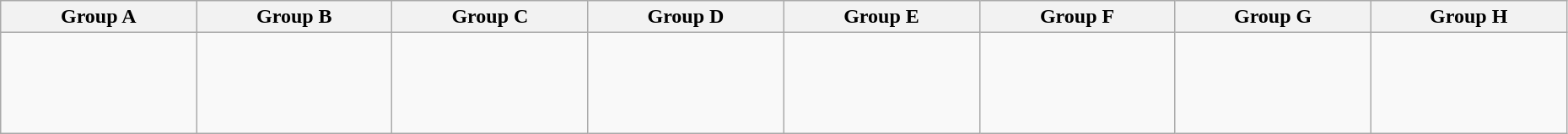<table class="wikitable" style="width:98%">
<tr>
<th width="12.5%">Group A</th>
<th width="12.5%">Group B</th>
<th width="12.5%">Group C</th>
<th width="12.5%">Group D</th>
<th width="12.5%">Group E</th>
<th width="12.5%">Group F</th>
<th width="12.5%">Group G</th>
<th width="12.5%">Group H</th>
</tr>
<tr>
<td><br><br><br></td>
<td><br><br><br><br></td>
<td><br><br><br><br></td>
<td><br><br><br><br></td>
<td><br><br><br><br></td>
<td><br><br><br><br></td>
<td><br><br><br><br></td>
<td><br><br><br><br></td>
</tr>
</table>
